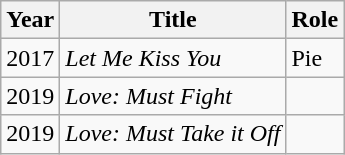<table class="wikitable">
<tr>
<th>Year</th>
<th>Title</th>
<th>Role</th>
</tr>
<tr>
<td>2017</td>
<td><em>Let Me Kiss You</em></td>
<td>Pie</td>
</tr>
<tr>
<td>2019</td>
<td><em>Love: Must Fight</em></td>
<td></td>
</tr>
<tr>
<td>2019</td>
<td><em>Love: Must Take it Off</em></td>
<td></td>
</tr>
</table>
